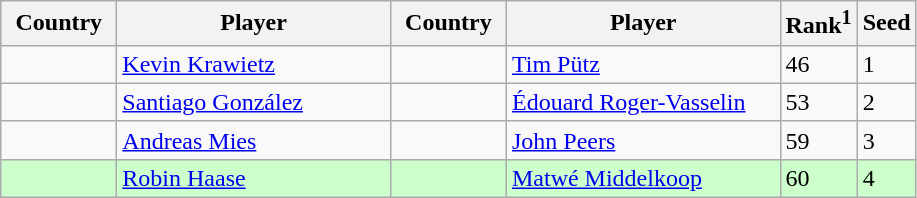<table class="sortable wikitable">
<tr>
<th width="70">Country</th>
<th width="175">Player</th>
<th width="70">Country</th>
<th width="175">Player</th>
<th>Rank<sup>1</sup></th>
<th>Seed</th>
</tr>
<tr>
<td></td>
<td><a href='#'>Kevin Krawietz</a></td>
<td></td>
<td><a href='#'>Tim Pütz</a></td>
<td>46</td>
<td>1</td>
</tr>
<tr>
<td></td>
<td><a href='#'>Santiago González</a></td>
<td></td>
<td><a href='#'>Édouard Roger-Vasselin</a></td>
<td>53</td>
<td>2</td>
</tr>
<tr>
<td></td>
<td><a href='#'>Andreas Mies</a></td>
<td></td>
<td><a href='#'>John Peers</a></td>
<td>59</td>
<td>3</td>
</tr>
<tr bgcolor=#cfc>
<td></td>
<td><a href='#'>Robin Haase</a></td>
<td></td>
<td><a href='#'>Matwé Middelkoop</a></td>
<td>60</td>
<td>4</td>
</tr>
</table>
